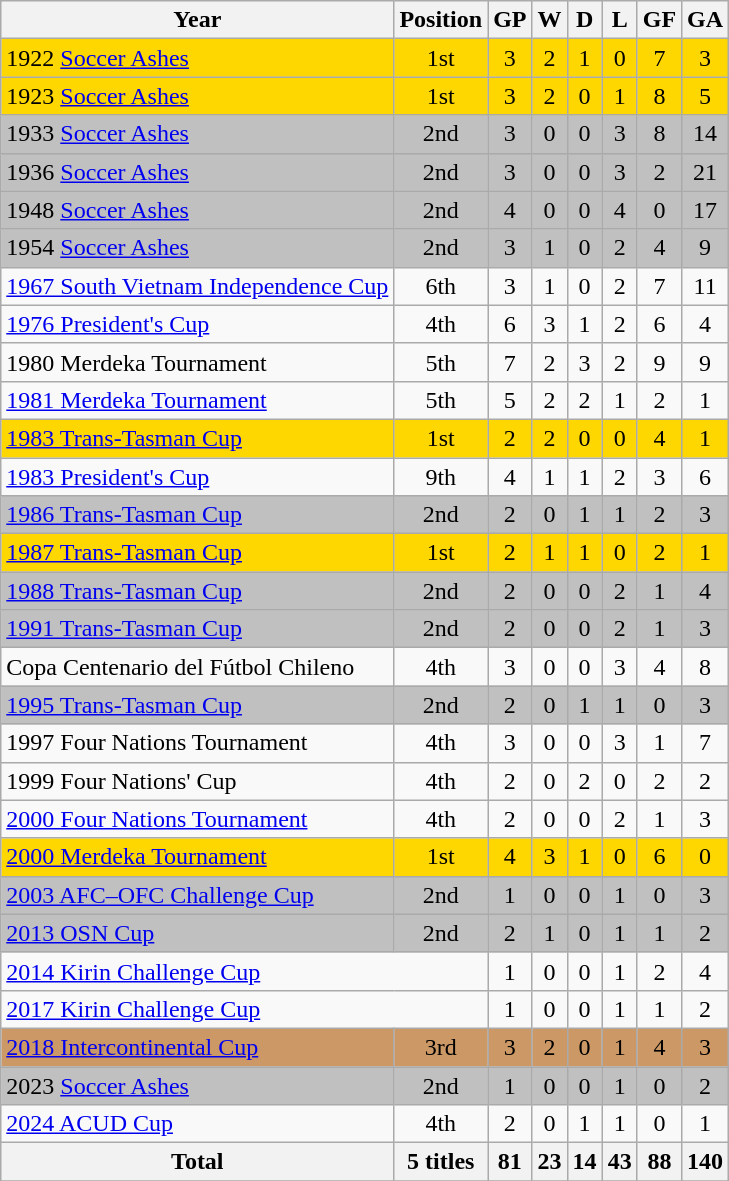<table class="wikitable" style="text-align:center">
<tr>
<th>Year</th>
<th>Position</th>
<th>GP</th>
<th>W</th>
<th>D</th>
<th>L</th>
<th>GF</th>
<th>GA</th>
</tr>
<tr style="background:gold">
<td align=left> 1922 <a href='#'>Soccer Ashes</a></td>
<td>1st</td>
<td>3</td>
<td>2</td>
<td>1</td>
<td>0</td>
<td>7</td>
<td>3</td>
</tr>
<tr style="background:gold">
<td align=left> 1923 <a href='#'>Soccer Ashes</a></td>
<td>1st</td>
<td>3</td>
<td>2</td>
<td>0</td>
<td>1</td>
<td>8</td>
<td>5</td>
</tr>
<tr style="background:silver">
<td align=left> 1933 <a href='#'>Soccer Ashes</a></td>
<td>2nd</td>
<td>3</td>
<td>0</td>
<td>0</td>
<td>3</td>
<td>8</td>
<td>14</td>
</tr>
<tr style="background:silver">
<td align=left> 1936 <a href='#'>Soccer Ashes</a></td>
<td>2nd</td>
<td>3</td>
<td>0</td>
<td>0</td>
<td>3</td>
<td>2</td>
<td>21</td>
</tr>
<tr style="background:silver">
<td align=left> 1948 <a href='#'>Soccer Ashes</a></td>
<td>2nd</td>
<td>4</td>
<td>0</td>
<td>0</td>
<td>4</td>
<td>0</td>
<td>17</td>
</tr>
<tr style="background:silver">
<td align=left> 1954 <a href='#'>Soccer Ashes</a></td>
<td>2nd</td>
<td>3</td>
<td>1</td>
<td>0</td>
<td>2</td>
<td>4</td>
<td>9</td>
</tr>
<tr>
<td align="left"> <a href='#'>1967 South Vietnam Independence Cup</a></td>
<td>6th</td>
<td>3</td>
<td>1</td>
<td>0</td>
<td>2</td>
<td>7</td>
<td>11</td>
</tr>
<tr>
<td align="left"> <a href='#'>1976 President's Cup</a></td>
<td>4th</td>
<td>6</td>
<td>3</td>
<td>1</td>
<td>2</td>
<td>6</td>
<td>4</td>
</tr>
<tr>
<td align="left"> 1980 Merdeka Tournament</td>
<td>5th</td>
<td>7</td>
<td>2</td>
<td>3</td>
<td>2</td>
<td>9</td>
<td>9</td>
</tr>
<tr>
<td align="left"> <a href='#'>1981 Merdeka Tournament</a></td>
<td>5th</td>
<td>5</td>
<td>2</td>
<td>2</td>
<td>1</td>
<td>2</td>
<td>1</td>
</tr>
<tr bgcolor=Gold>
<td align="left">  <a href='#'>1983 Trans-Tasman Cup</a></td>
<td>1st</td>
<td>2</td>
<td>2</td>
<td>0</td>
<td>0</td>
<td>4</td>
<td>1</td>
</tr>
<tr>
<td align="left"> <a href='#'>1983 President's Cup</a></td>
<td>9th</td>
<td>4</td>
<td>1</td>
<td>1</td>
<td>2</td>
<td>3</td>
<td>6</td>
</tr>
<tr bgcolor=Silver>
<td align="left">  <a href='#'>1986 Trans-Tasman Cup</a></td>
<td>2nd</td>
<td>2</td>
<td>0</td>
<td>1</td>
<td>1</td>
<td>2</td>
<td>3</td>
</tr>
<tr bgcolor=Gold>
<td align="left">  <a href='#'>1987 Trans-Tasman Cup</a></td>
<td>1st</td>
<td>2</td>
<td>1</td>
<td>1</td>
<td>0</td>
<td>2</td>
<td>1</td>
</tr>
<tr bgcolor=Silver>
<td align="left">  <a href='#'>1988 Trans-Tasman Cup</a></td>
<td>2nd</td>
<td>2</td>
<td>0</td>
<td>0</td>
<td>2</td>
<td>1</td>
<td>4</td>
</tr>
<tr bgcolor=Silver>
<td align="left">  <a href='#'>1991 Trans-Tasman Cup</a></td>
<td>2nd</td>
<td>2</td>
<td>0</td>
<td>0</td>
<td>2</td>
<td>1</td>
<td>3</td>
</tr>
<tr>
<td align="left"> Copa Centenario del Fútbol Chileno</td>
<td>4th</td>
<td>3</td>
<td>0</td>
<td>0</td>
<td>3</td>
<td>4</td>
<td>8</td>
</tr>
<tr bgcolor=Silver>
<td align="left">  <a href='#'>1995 Trans-Tasman Cup</a></td>
<td>2nd</td>
<td>2</td>
<td>0</td>
<td>1</td>
<td>1</td>
<td>0</td>
<td>3</td>
</tr>
<tr>
<td align="left"> 1997 Four Nations Tournament</td>
<td>4th</td>
<td>3</td>
<td>0</td>
<td>0</td>
<td>3</td>
<td>1</td>
<td>7</td>
</tr>
<tr>
<td align="left"> 1999 Four Nations' Cup</td>
<td>4th</td>
<td>2</td>
<td>0</td>
<td>2</td>
<td>0</td>
<td>2</td>
<td>2</td>
</tr>
<tr>
<td align="left"> <a href='#'>2000 Four Nations Tournament</a></td>
<td>4th</td>
<td>2</td>
<td>0</td>
<td>0</td>
<td>2</td>
<td>1</td>
<td>3</td>
</tr>
<tr bgcolor=Gold>
<td align="left"> <a href='#'>2000 Merdeka Tournament</a></td>
<td>1st</td>
<td>4</td>
<td>3</td>
<td>1</td>
<td>0</td>
<td>6</td>
<td>0</td>
</tr>
<tr bgcolor=Silver>
<td align="left"> <a href='#'>2003 AFC–OFC Challenge Cup</a></td>
<td>2nd</td>
<td>1</td>
<td>0</td>
<td>0</td>
<td>1</td>
<td>0</td>
<td>3</td>
</tr>
<tr bgcolor=Silver>
<td align="left"> <a href='#'>2013 OSN Cup</a></td>
<td>2nd</td>
<td>2</td>
<td>1</td>
<td>0</td>
<td>1</td>
<td>1</td>
<td>2</td>
</tr>
<tr>
<td align="left"; colspan=2> <a href='#'>2014 Kirin Challenge Cup</a></td>
<td>1</td>
<td>0</td>
<td>0</td>
<td>1</td>
<td>2</td>
<td>4</td>
</tr>
<tr>
<td align="left"; colspan=2> <a href='#'>2017 Kirin Challenge Cup</a></td>
<td>1</td>
<td>0</td>
<td>0</td>
<td>1</td>
<td>1</td>
<td>2</td>
</tr>
<tr style="background:#c96">
<td align="left"> <a href='#'>2018 Intercontinental Cup</a></td>
<td>3rd</td>
<td>3</td>
<td>2</td>
<td>0</td>
<td>1</td>
<td>4</td>
<td>3</td>
</tr>
<tr style="background:silver">
<td align=left> 2023 <a href='#'>Soccer Ashes</a></td>
<td>2nd</td>
<td>1</td>
<td>0</td>
<td>0</td>
<td>1</td>
<td>0</td>
<td>2</td>
</tr>
<tr>
<td align=left> <a href='#'>2024 ACUD Cup</a></td>
<td>4th</td>
<td>2</td>
<td>0</td>
<td>1</td>
<td>1</td>
<td>0</td>
<td>1</td>
</tr>
<tr>
<th>Total</th>
<th>5 titles</th>
<th>81</th>
<th>23</th>
<th>14</th>
<th>43</th>
<th>88</th>
<th>140</th>
</tr>
<tr>
</tr>
</table>
